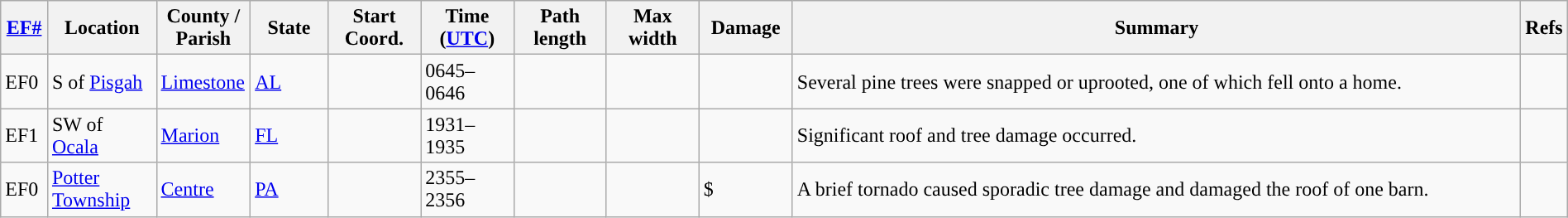<table class="wikitable sortable" style="width:100%;">
<tr>
<th scope="col" width="3%" align="center"><a href='#'>EF#</a></th>
<th scope="col" width="7%" align="center" class="unsortable">Location</th>
<th scope="col" width="6%" align="center" class="unsortable">County / Parish</th>
<th scope="col" width="5%" align="center">State</th>
<th scope="col" width="6%" align="center">Start Coord.</th>
<th scope="col" width="6%" align="center">Time (<a href='#'>UTC</a>)</th>
<th scope="col" width="6%" align="center">Path length</th>
<th scope="col" width="6%" align="center">Max width</th>
<th scope="col" width="6%" align="center">Damage</th>
<th scope="col" width="48%" class="unsortable" align="center">Summary</th>
<th scope="col" width="48%" class="unsortable" align="center">Refs</th>
</tr>
<tr>
<td>EF0</td>
<td>S of <a href='#'>Pisgah</a></td>
<td><a href='#'>Limestone</a></td>
<td><a href='#'>AL</a></td>
<td></td>
<td>0645–0646</td>
<td></td>
<td></td>
<td></td>
<td>Several pine trees were snapped or uprooted, one of which fell onto a home.</td>
<td></td>
</tr>
<tr>
<td>EF1</td>
<td>SW of <a href='#'>Ocala</a></td>
<td><a href='#'>Marion</a></td>
<td><a href='#'>FL</a></td>
<td></td>
<td>1931–1935</td>
<td></td>
<td></td>
<td></td>
<td>Significant roof and tree damage occurred.</td>
<td></td>
</tr>
<tr>
<td>EF0</td>
<td><a href='#'>Potter Township</a></td>
<td><a href='#'>Centre</a></td>
<td><a href='#'>PA</a></td>
<td></td>
<td>2355–2356</td>
<td></td>
<td></td>
<td>$</td>
<td>A brief tornado caused sporadic tree damage and damaged the roof of one barn.</td>
<td></td>
</tr>
</table>
